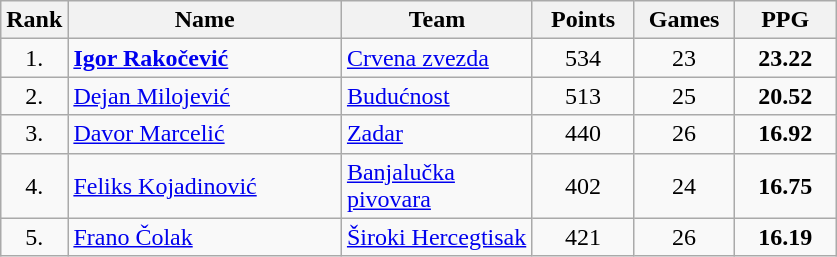<table class="wikitable" style="text-align: center;">
<tr>
<th>Rank</th>
<th width="175">Name</th>
<th width="120">Team</th>
<th width="60">Points</th>
<th width="60">Games</th>
<th width="60">PPG</th>
</tr>
<tr>
<td>1.</td>
<td align="left"> <strong><a href='#'>Igor Rakočević</a></strong></td>
<td align="left"> <a href='#'>Crvena zvezda</a></td>
<td>534</td>
<td>23</td>
<td><strong>23.22</strong></td>
</tr>
<tr>
<td>2.</td>
<td align="left"> <a href='#'>Dejan Milojević</a></td>
<td align="left"> <a href='#'>Budućnost</a></td>
<td>513</td>
<td>25</td>
<td><strong>20.52</strong></td>
</tr>
<tr>
<td>3.</td>
<td align="left"> <a href='#'>Davor Marcelić</a></td>
<td align="left"> <a href='#'>Zadar</a></td>
<td>440</td>
<td>26</td>
<td><strong>16.92</strong></td>
</tr>
<tr>
<td>4.</td>
<td align="left"> <a href='#'>Feliks Kojadinović</a></td>
<td align="left"> <a href='#'>Banjalučka pivovara</a></td>
<td>402</td>
<td>24</td>
<td><strong>16.75</strong></td>
</tr>
<tr>
<td>5.</td>
<td align="left"> <a href='#'>Frano Čolak</a></td>
<td align="left"> <a href='#'>Široki Hercegtisak</a></td>
<td>421</td>
<td>26</td>
<td><strong>16.19</strong></td>
</tr>
</table>
